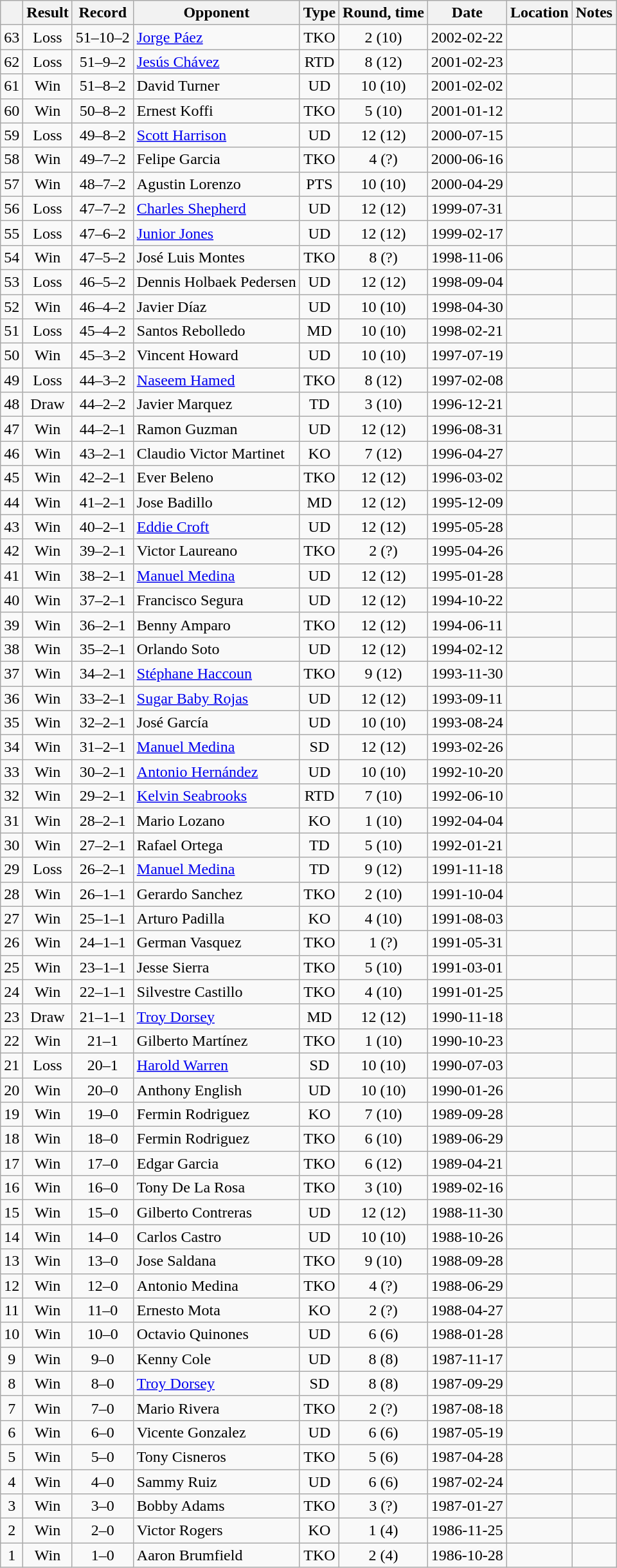<table class=wikitable style=text-align:center>
<tr>
<th></th>
<th>Result</th>
<th>Record</th>
<th>Opponent</th>
<th>Type</th>
<th>Round, time</th>
<th>Date</th>
<th>Location</th>
<th>Notes</th>
</tr>
<tr>
<td>63</td>
<td>Loss</td>
<td>51–10–2</td>
<td align=left><a href='#'>Jorge Páez</a></td>
<td>TKO</td>
<td>2 (10)</td>
<td>2002-02-22</td>
<td align=left></td>
<td align=left></td>
</tr>
<tr>
<td>62</td>
<td>Loss</td>
<td>51–9–2</td>
<td align=left><a href='#'>Jesús Chávez</a></td>
<td>RTD</td>
<td>8 (12)</td>
<td>2001-02-23</td>
<td align=left></td>
<td align=left></td>
</tr>
<tr>
<td>61</td>
<td>Win</td>
<td>51–8–2</td>
<td align=left>David Turner</td>
<td>UD</td>
<td>10 (10)</td>
<td>2001-02-02</td>
<td align=left></td>
<td align=left></td>
</tr>
<tr>
<td>60</td>
<td>Win</td>
<td>50–8–2</td>
<td align=left>Ernest Koffi</td>
<td>TKO</td>
<td>5 (10)</td>
<td>2001-01-12</td>
<td align=left></td>
<td align=left></td>
</tr>
<tr>
<td>59</td>
<td>Loss</td>
<td>49–8–2</td>
<td align=left><a href='#'>Scott Harrison</a></td>
<td>UD</td>
<td>12 (12)</td>
<td>2000-07-15</td>
<td align=left></td>
<td align=left></td>
</tr>
<tr>
<td>58</td>
<td>Win</td>
<td>49–7–2</td>
<td align=left>Felipe Garcia</td>
<td>TKO</td>
<td>4 (?)</td>
<td>2000-06-16</td>
<td align=left></td>
<td align=left></td>
</tr>
<tr>
<td>57</td>
<td>Win</td>
<td>48–7–2</td>
<td align=left>Agustin Lorenzo</td>
<td>PTS</td>
<td>10 (10)</td>
<td>2000-04-29</td>
<td align=left></td>
<td align=left></td>
</tr>
<tr>
<td>56</td>
<td>Loss</td>
<td>47–7–2</td>
<td align=left><a href='#'>Charles Shepherd</a></td>
<td>UD</td>
<td>12 (12)</td>
<td>1999-07-31</td>
<td align=left></td>
<td align=left></td>
</tr>
<tr>
<td>55</td>
<td>Loss</td>
<td>47–6–2</td>
<td align=left><a href='#'>Junior Jones</a></td>
<td>UD</td>
<td>12 (12)</td>
<td>1999-02-17</td>
<td align=left></td>
<td align=left></td>
</tr>
<tr>
<td>54</td>
<td>Win</td>
<td>47–5–2</td>
<td align=left>José Luis Montes</td>
<td>TKO</td>
<td>8 (?)</td>
<td>1998-11-06</td>
<td align=left></td>
<td align=left></td>
</tr>
<tr>
<td>53</td>
<td>Loss</td>
<td>46–5–2</td>
<td align=left>Dennis Holbaek Pedersen</td>
<td>UD</td>
<td>12 (12)</td>
<td>1998-09-04</td>
<td align=left></td>
<td align=left></td>
</tr>
<tr>
<td>52</td>
<td>Win</td>
<td>46–4–2</td>
<td align=left>Javier Díaz</td>
<td>UD</td>
<td>10 (10)</td>
<td>1998-04-30</td>
<td align=left></td>
<td align=left></td>
</tr>
<tr>
<td>51</td>
<td>Loss</td>
<td>45–4–2</td>
<td align=left>Santos Rebolledo</td>
<td>MD</td>
<td>10 (10)</td>
<td>1998-02-21</td>
<td align=left></td>
<td align=left></td>
</tr>
<tr>
<td>50</td>
<td>Win</td>
<td>45–3–2</td>
<td align=left>Vincent Howard</td>
<td>UD</td>
<td>10 (10)</td>
<td>1997-07-19</td>
<td align=left></td>
<td align=left></td>
</tr>
<tr>
<td>49</td>
<td>Loss</td>
<td>44–3–2</td>
<td align=left><a href='#'>Naseem Hamed</a></td>
<td>TKO</td>
<td>8 (12)</td>
<td>1997-02-08</td>
<td align=left></td>
<td align=left></td>
</tr>
<tr>
<td>48</td>
<td>Draw</td>
<td>44–2–2</td>
<td align=left>Javier Marquez</td>
<td>TD</td>
<td>3 (10)</td>
<td>1996-12-21</td>
<td align=left></td>
<td align=left></td>
</tr>
<tr>
<td>47</td>
<td>Win</td>
<td>44–2–1</td>
<td align=left>Ramon Guzman</td>
<td>UD</td>
<td>12 (12)</td>
<td>1996-08-31</td>
<td align=left></td>
<td align=left></td>
</tr>
<tr>
<td>46</td>
<td>Win</td>
<td>43–2–1</td>
<td align=left>Claudio Victor Martinet</td>
<td>KO</td>
<td>7 (12)</td>
<td>1996-04-27</td>
<td align=left></td>
<td align=left></td>
</tr>
<tr>
<td>45</td>
<td>Win</td>
<td>42–2–1</td>
<td align=left>Ever Beleno</td>
<td>TKO</td>
<td>12 (12)</td>
<td>1996-03-02</td>
<td align=left></td>
<td align=left></td>
</tr>
<tr>
<td>44</td>
<td>Win</td>
<td>41–2–1</td>
<td align=left>Jose Badillo</td>
<td>MD</td>
<td>12 (12)</td>
<td>1995-12-09</td>
<td align=left></td>
<td align=left></td>
</tr>
<tr>
<td>43</td>
<td>Win</td>
<td>40–2–1</td>
<td align=left><a href='#'>Eddie Croft</a></td>
<td>UD</td>
<td>12 (12)</td>
<td>1995-05-28</td>
<td align=left></td>
<td align=left></td>
</tr>
<tr>
<td>42</td>
<td>Win</td>
<td>39–2–1</td>
<td align=left>Victor Laureano</td>
<td>TKO</td>
<td>2 (?)</td>
<td>1995-04-26</td>
<td align=left></td>
<td align=left></td>
</tr>
<tr>
<td>41</td>
<td>Win</td>
<td>38–2–1</td>
<td align=left><a href='#'>Manuel Medina</a></td>
<td>UD</td>
<td>12 (12)</td>
<td>1995-01-28</td>
<td align=left></td>
<td align=left></td>
</tr>
<tr>
<td>40</td>
<td>Win</td>
<td>37–2–1</td>
<td align=left>Francisco Segura</td>
<td>UD</td>
<td>12 (12)</td>
<td>1994-10-22</td>
<td align=left></td>
<td align=left></td>
</tr>
<tr>
<td>39</td>
<td>Win</td>
<td>36–2–1</td>
<td align=left>Benny Amparo</td>
<td>TKO</td>
<td>12 (12)</td>
<td>1994-06-11</td>
<td align=left></td>
<td align=left></td>
</tr>
<tr>
<td>38</td>
<td>Win</td>
<td>35–2–1</td>
<td align=left>Orlando Soto</td>
<td>UD</td>
<td>12 (12)</td>
<td>1994-02-12</td>
<td align=left></td>
<td align=left></td>
</tr>
<tr>
<td>37</td>
<td>Win</td>
<td>34–2–1</td>
<td align=left><a href='#'>Stéphane Haccoun</a></td>
<td>TKO</td>
<td>9 (12)</td>
<td>1993-11-30</td>
<td align=left></td>
<td align=left></td>
</tr>
<tr>
<td>36</td>
<td>Win</td>
<td>33–2–1</td>
<td align=left><a href='#'>Sugar Baby Rojas</a></td>
<td>UD</td>
<td>12 (12)</td>
<td>1993-09-11</td>
<td align=left></td>
<td align=left></td>
</tr>
<tr>
<td>35</td>
<td>Win</td>
<td>32–2–1</td>
<td align=left>José García</td>
<td>UD</td>
<td>10 (10)</td>
<td>1993-08-24</td>
<td align=left></td>
<td align=left></td>
</tr>
<tr>
<td>34</td>
<td>Win</td>
<td>31–2–1</td>
<td align=left><a href='#'>Manuel Medina</a></td>
<td>SD</td>
<td>12 (12)</td>
<td>1993-02-26</td>
<td align=left></td>
<td align=left></td>
</tr>
<tr>
<td>33</td>
<td>Win</td>
<td>30–2–1</td>
<td align=left><a href='#'>Antonio Hernández</a></td>
<td>UD</td>
<td>10 (10)</td>
<td>1992-10-20</td>
<td align=left></td>
<td align=left></td>
</tr>
<tr>
<td>32</td>
<td>Win</td>
<td>29–2–1</td>
<td align=left><a href='#'>Kelvin Seabrooks</a></td>
<td>RTD</td>
<td>7 (10)</td>
<td>1992-06-10</td>
<td align=left></td>
<td align=left></td>
</tr>
<tr>
<td>31</td>
<td>Win</td>
<td>28–2–1</td>
<td align=left>Mario Lozano</td>
<td>KO</td>
<td>1 (10)</td>
<td>1992-04-04</td>
<td align=left></td>
<td align=left></td>
</tr>
<tr>
<td>30</td>
<td>Win</td>
<td>27–2–1</td>
<td align=left>Rafael Ortega</td>
<td>TD</td>
<td>5 (10)</td>
<td>1992-01-21</td>
<td align=left></td>
<td align=left></td>
</tr>
<tr>
<td>29</td>
<td>Loss</td>
<td>26–2–1</td>
<td align=left><a href='#'>Manuel Medina</a></td>
<td>TD</td>
<td>9 (12)</td>
<td>1991-11-18</td>
<td align=left></td>
<td align=left></td>
</tr>
<tr>
<td>28</td>
<td>Win</td>
<td>26–1–1</td>
<td align=left>Gerardo Sanchez</td>
<td>TKO</td>
<td>2 (10)</td>
<td>1991-10-04</td>
<td align=left></td>
<td align=left></td>
</tr>
<tr>
<td>27</td>
<td>Win</td>
<td>25–1–1</td>
<td align=left>Arturo Padilla</td>
<td>KO</td>
<td>4 (10)</td>
<td>1991-08-03</td>
<td align=left></td>
<td align=left></td>
</tr>
<tr>
<td>26</td>
<td>Win</td>
<td>24–1–1</td>
<td align=left>German Vasquez</td>
<td>TKO</td>
<td>1 (?)</td>
<td>1991-05-31</td>
<td align=left></td>
<td align=left></td>
</tr>
<tr>
<td>25</td>
<td>Win</td>
<td>23–1–1</td>
<td align=left>Jesse Sierra</td>
<td>TKO</td>
<td>5 (10)</td>
<td>1991-03-01</td>
<td align=left></td>
<td align=left></td>
</tr>
<tr>
<td>24</td>
<td>Win</td>
<td>22–1–1</td>
<td align=left>Silvestre Castillo</td>
<td>TKO</td>
<td>4 (10)</td>
<td>1991-01-25</td>
<td align=left></td>
<td align=left></td>
</tr>
<tr>
<td>23</td>
<td>Draw</td>
<td>21–1–1</td>
<td align=left><a href='#'>Troy Dorsey</a></td>
<td>MD</td>
<td>12 (12)</td>
<td>1990-11-18</td>
<td align=left></td>
<td align=left></td>
</tr>
<tr>
<td>22</td>
<td>Win</td>
<td>21–1</td>
<td align=left>Gilberto Martínez</td>
<td>TKO</td>
<td>1 (10)</td>
<td>1990-10-23</td>
<td align=left></td>
<td align=left></td>
</tr>
<tr>
<td>21</td>
<td>Loss</td>
<td>20–1</td>
<td align=left><a href='#'>Harold Warren</a></td>
<td>SD</td>
<td>10 (10)</td>
<td>1990-07-03</td>
<td align=left></td>
<td align=left></td>
</tr>
<tr>
<td>20</td>
<td>Win</td>
<td>20–0</td>
<td align=left>Anthony English</td>
<td>UD</td>
<td>10 (10)</td>
<td>1990-01-26</td>
<td align=left></td>
<td align=left></td>
</tr>
<tr>
<td>19</td>
<td>Win</td>
<td>19–0</td>
<td align=left>Fermin Rodriguez</td>
<td>KO</td>
<td>7 (10)</td>
<td>1989-09-28</td>
<td align=left></td>
<td align=left></td>
</tr>
<tr>
<td>18</td>
<td>Win</td>
<td>18–0</td>
<td align=left>Fermin Rodriguez</td>
<td>TKO</td>
<td>6 (10)</td>
<td>1989-06-29</td>
<td align=left></td>
<td align=left></td>
</tr>
<tr>
<td>17</td>
<td>Win</td>
<td>17–0</td>
<td align=left>Edgar Garcia</td>
<td>TKO</td>
<td>6 (12)</td>
<td>1989-04-21</td>
<td align=left></td>
<td align=left></td>
</tr>
<tr>
<td>16</td>
<td>Win</td>
<td>16–0</td>
<td align=left>Tony De La Rosa</td>
<td>TKO</td>
<td>3 (10)</td>
<td>1989-02-16</td>
<td align=left></td>
<td align=left></td>
</tr>
<tr>
<td>15</td>
<td>Win</td>
<td>15–0</td>
<td align=left>Gilberto Contreras</td>
<td>UD</td>
<td>12 (12)</td>
<td>1988-11-30</td>
<td align=left></td>
<td align=left></td>
</tr>
<tr>
<td>14</td>
<td>Win</td>
<td>14–0</td>
<td align=left>Carlos Castro</td>
<td>UD</td>
<td>10 (10)</td>
<td>1988-10-26</td>
<td align=left></td>
<td align=left></td>
</tr>
<tr>
<td>13</td>
<td>Win</td>
<td>13–0</td>
<td align=left>Jose Saldana</td>
<td>TKO</td>
<td>9 (10)</td>
<td>1988-09-28</td>
<td align=left></td>
<td align=left></td>
</tr>
<tr>
<td>12</td>
<td>Win</td>
<td>12–0</td>
<td align=left>Antonio Medina</td>
<td>TKO</td>
<td>4 (?)</td>
<td>1988-06-29</td>
<td align=left></td>
<td align=left></td>
</tr>
<tr>
<td>11</td>
<td>Win</td>
<td>11–0</td>
<td align=left>Ernesto Mota</td>
<td>KO</td>
<td>2 (?)</td>
<td>1988-04-27</td>
<td align=left></td>
<td align=left></td>
</tr>
<tr>
<td>10</td>
<td>Win</td>
<td>10–0</td>
<td align=left>Octavio Quinones</td>
<td>UD</td>
<td>6 (6)</td>
<td>1988-01-28</td>
<td align=left></td>
<td align=left></td>
</tr>
<tr>
<td>9</td>
<td>Win</td>
<td>9–0</td>
<td align=left>Kenny Cole</td>
<td>UD</td>
<td>8 (8)</td>
<td>1987-11-17</td>
<td align=left></td>
<td align=left></td>
</tr>
<tr>
<td>8</td>
<td>Win</td>
<td>8–0</td>
<td align=left><a href='#'>Troy Dorsey</a></td>
<td>SD</td>
<td>8 (8)</td>
<td>1987-09-29</td>
<td align=left></td>
<td align=left></td>
</tr>
<tr>
<td>7</td>
<td>Win</td>
<td>7–0</td>
<td align=left>Mario Rivera</td>
<td>TKO</td>
<td>2 (?)</td>
<td>1987-08-18</td>
<td align=left></td>
<td align=left></td>
</tr>
<tr>
<td>6</td>
<td>Win</td>
<td>6–0</td>
<td align=left>Vicente Gonzalez</td>
<td>UD</td>
<td>6 (6)</td>
<td>1987-05-19</td>
<td align=left></td>
<td align=left></td>
</tr>
<tr>
<td>5</td>
<td>Win</td>
<td>5–0</td>
<td align=left>Tony Cisneros</td>
<td>TKO</td>
<td>5 (6)</td>
<td>1987-04-28</td>
<td align=left></td>
<td align=left></td>
</tr>
<tr>
<td>4</td>
<td>Win</td>
<td>4–0</td>
<td align=left>Sammy Ruiz</td>
<td>UD</td>
<td>6 (6)</td>
<td>1987-02-24</td>
<td align=left></td>
<td align=left></td>
</tr>
<tr>
<td>3</td>
<td>Win</td>
<td>3–0</td>
<td align=left>Bobby Adams</td>
<td>TKO</td>
<td>3 (?)</td>
<td>1987-01-27</td>
<td align=left></td>
<td align=left></td>
</tr>
<tr>
<td>2</td>
<td>Win</td>
<td>2–0</td>
<td align=left>Victor Rogers</td>
<td>KO</td>
<td>1 (4)</td>
<td>1986-11-25</td>
<td align=left></td>
<td align=left></td>
</tr>
<tr>
<td>1</td>
<td>Win</td>
<td>1–0</td>
<td align=left>Aaron Brumfield</td>
<td>TKO</td>
<td>2 (4)</td>
<td>1986-10-28</td>
<td align=left></td>
<td align=left></td>
</tr>
</table>
